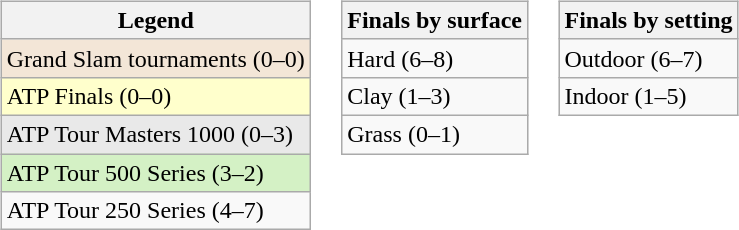<table>
<tr valign="top">
<td><br><table class="wikitable">
<tr>
<th>Legend</th>
</tr>
<tr style="background:#f3e6d7;">
<td>Grand Slam tournaments (0–0)</td>
</tr>
<tr style="background:#ffffcc;">
<td>ATP Finals (0–0)</td>
</tr>
<tr style="background:#e9e9e9;">
<td>ATP Tour Masters 1000 (0–3)</td>
</tr>
<tr style="background:#d4f1c5;">
<td>ATP Tour 500 Series (3–2)</td>
</tr>
<tr>
<td>ATP Tour 250 Series (4–7)</td>
</tr>
</table>
</td>
<td><br><table class="wikitable">
<tr>
<th>Finals by surface</th>
</tr>
<tr>
<td>Hard (6–8)</td>
</tr>
<tr>
<td>Clay (1–3)</td>
</tr>
<tr>
<td>Grass (0–1)</td>
</tr>
</table>
</td>
<td><br><table class="wikitable">
<tr>
<th>Finals by setting</th>
</tr>
<tr>
<td>Outdoor (6–7)</td>
</tr>
<tr>
<td>Indoor (1–5)</td>
</tr>
</table>
</td>
</tr>
</table>
